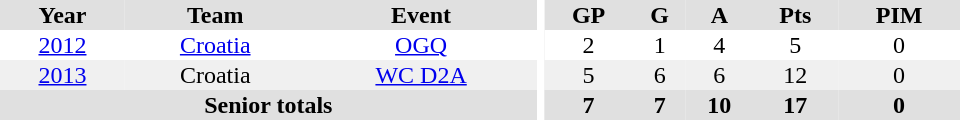<table border="0" cellpadding="1" cellspacing="0" ID="Table3" style="text-align:center; width:40em">
<tr ALIGN="center" bgcolor="#e0e0e0">
<th>Year</th>
<th>Team</th>
<th>Event</th>
<th rowspan="99" bgcolor="#ffffff"></th>
<th>GP</th>
<th>G</th>
<th>A</th>
<th>Pts</th>
<th>PIM</th>
</tr>
<tr>
<td><a href='#'>2012</a></td>
<td><a href='#'>Croatia</a></td>
<td><a href='#'>OGQ</a></td>
<td>2</td>
<td>1</td>
<td>4</td>
<td>5</td>
<td>0</td>
</tr>
<tr bgcolor="#f0f0f0">
<td><a href='#'>2013</a></td>
<td>Croatia</td>
<td><a href='#'>WC D2A</a></td>
<td>5</td>
<td>6</td>
<td>6</td>
<td>12</td>
<td>0</td>
</tr>
<tr bgcolor="#e0e0e0">
<th colspan="3">Senior totals</th>
<th>7</th>
<th>7</th>
<th>10</th>
<th>17</th>
<th>0</th>
</tr>
</table>
